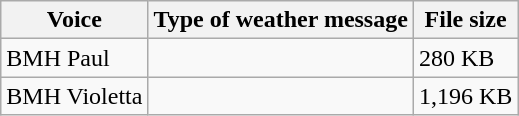<table class="wikitable">
<tr>
<th>Voice</th>
<th>Type of weather message</th>
<th>File size</th>
</tr>
<tr>
<td>BMH Paul</td>
<td></td>
<td>280 KB</td>
</tr>
<tr>
<td>BMH Violetta</td>
<td></td>
<td>1,196 KB</td>
</tr>
</table>
